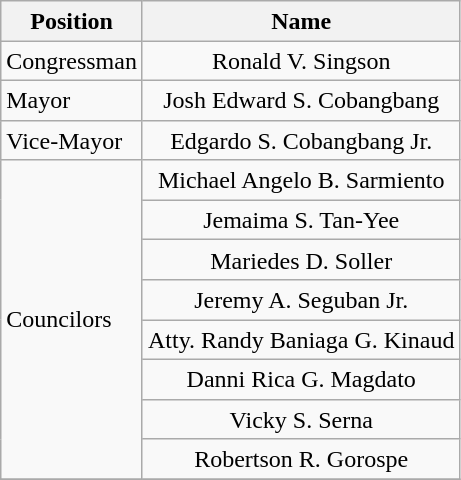<table class="wikitable" style="line-height:1.20em; font-size:100%;">
<tr>
<th>Position</th>
<th>Name</th>
</tr>
<tr>
<td>Congressman</td>
<td style="text-align:center;">Ronald V. Singson</td>
</tr>
<tr>
<td>Mayor</td>
<td style="text-align:center;">Josh Edward S. Cobangbang</td>
</tr>
<tr>
<td>Vice-Mayor</td>
<td style="text-align:center;">Edgardo S. Cobangbang Jr.</td>
</tr>
<tr>
<td rowspan=8>Councilors</td>
<td style="text-align:center;">Michael Angelo B. Sarmiento</td>
</tr>
<tr>
<td style="text-align:center;">Jemaima S. Tan-Yee</td>
</tr>
<tr>
<td style="text-align:center;">Mariedes D. Soller</td>
</tr>
<tr>
<td style="text-align:center;">Jeremy A. Seguban Jr.</td>
</tr>
<tr>
<td style="text-align:center;">Atty. Randy Baniaga G. Kinaud</td>
</tr>
<tr>
<td style="text-align:center;">Danni Rica G. Magdato</td>
</tr>
<tr>
<td style="text-align:center;">Vicky S. Serna</td>
</tr>
<tr>
<td style="text-align:center;">Robertson R. Gorospe</td>
</tr>
<tr>
</tr>
</table>
